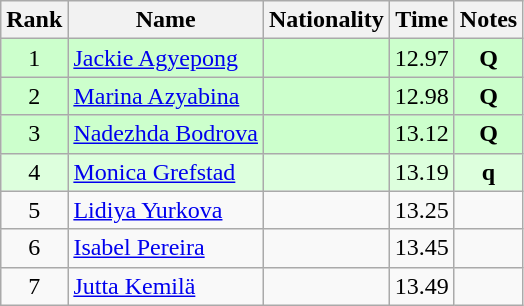<table class="wikitable sortable" style="text-align:center">
<tr>
<th>Rank</th>
<th>Name</th>
<th>Nationality</th>
<th>Time</th>
<th>Notes</th>
</tr>
<tr bgcolor=ccffcc>
<td>1</td>
<td align=left><a href='#'>Jackie Agyepong</a></td>
<td align=left></td>
<td>12.97</td>
<td><strong>Q</strong></td>
</tr>
<tr bgcolor=ccffcc>
<td>2</td>
<td align=left><a href='#'>Marina Azyabina</a></td>
<td align=left></td>
<td>12.98</td>
<td><strong>Q</strong></td>
</tr>
<tr bgcolor=ccffcc>
<td>3</td>
<td align=left><a href='#'>Nadezhda Bodrova</a></td>
<td align=left></td>
<td>13.12</td>
<td><strong>Q</strong></td>
</tr>
<tr bgcolor=ddffdd>
<td>4</td>
<td align=left><a href='#'>Monica Grefstad</a></td>
<td align=left></td>
<td>13.19</td>
<td><strong>q</strong></td>
</tr>
<tr>
<td>5</td>
<td align=left><a href='#'>Lidiya Yurkova</a></td>
<td align=left></td>
<td>13.25</td>
<td></td>
</tr>
<tr>
<td>6</td>
<td align=left><a href='#'>Isabel Pereira</a></td>
<td align=left></td>
<td>13.45</td>
<td></td>
</tr>
<tr>
<td>7</td>
<td align=left><a href='#'>Jutta Kemilä</a></td>
<td align=left></td>
<td>13.49</td>
<td></td>
</tr>
</table>
